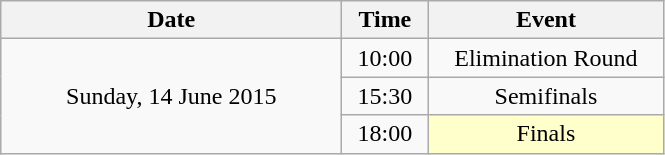<table class = "wikitable" style="text-align:center;">
<tr>
<th width=220>Date</th>
<th width=50>Time</th>
<th width=150>Event</th>
</tr>
<tr>
<td rowspan=3>Sunday, 14 June 2015</td>
<td>10:00</td>
<td>Elimination Round</td>
</tr>
<tr>
<td>15:30</td>
<td>Semifinals</td>
</tr>
<tr>
<td>18:00</td>
<td bgcolor=ffffcc>Finals</td>
</tr>
</table>
